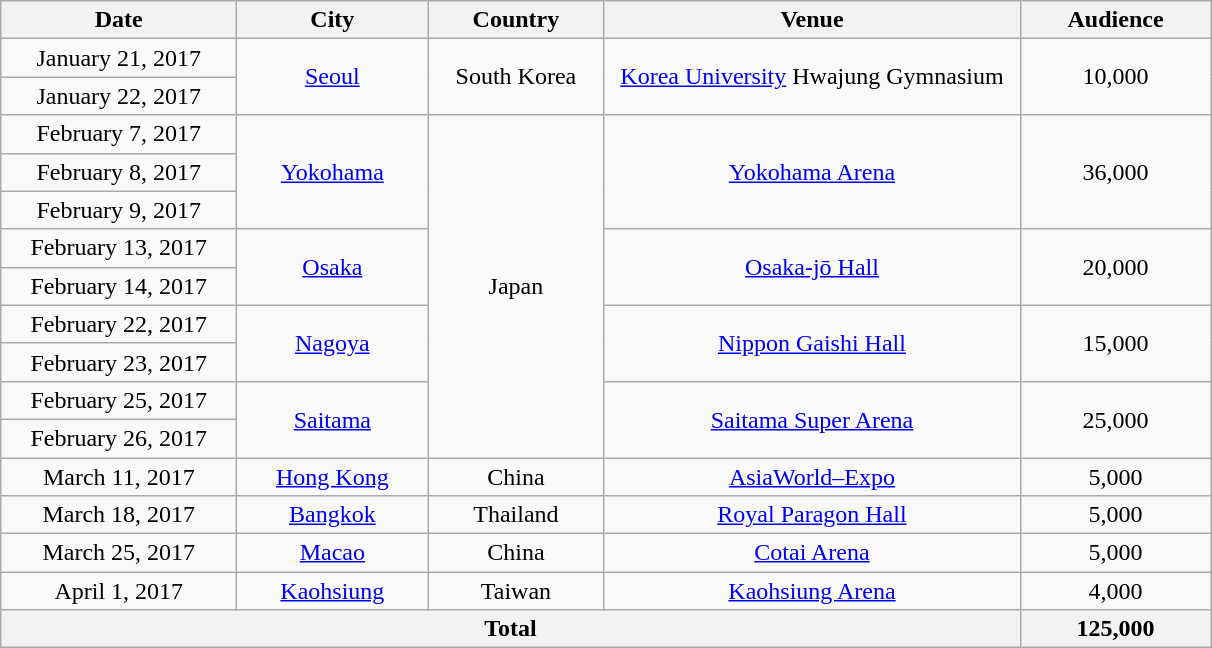<table class="wikitable" style="text-align:center">
<tr>
<th scope="col" width="150">Date</th>
<th scope="col" width="120">City</th>
<th scope="col" width="110">Country</th>
<th scope="col" width="270">Venue</th>
<th scope="col" width="120">Audience</th>
</tr>
<tr>
<td>January 21, 2017</td>
<td rowspan="2"><a href='#'>Seoul</a></td>
<td rowspan="2">South Korea</td>
<td rowspan="2"><a href='#'>Korea University</a> Hwajung Gymnasium</td>
<td rowspan="2">10,000</td>
</tr>
<tr>
<td>January 22, 2017</td>
</tr>
<tr>
<td>February 7, 2017</td>
<td rowspan="3"><a href='#'>Yokohama</a></td>
<td rowspan="9">Japan</td>
<td rowspan="3"><a href='#'>Yokohama Arena</a></td>
<td rowspan="3">36,000</td>
</tr>
<tr>
<td>February 8, 2017</td>
</tr>
<tr>
<td>February 9, 2017</td>
</tr>
<tr>
<td>February 13, 2017</td>
<td rowspan="2"><a href='#'>Osaka</a></td>
<td rowspan="2"><a href='#'>Osaka-jō Hall</a></td>
<td rowspan="2">20,000</td>
</tr>
<tr>
<td>February 14, 2017</td>
</tr>
<tr>
<td>February 22, 2017</td>
<td rowspan="2"><a href='#'>Nagoya</a></td>
<td rowspan="2"><a href='#'>Nippon Gaishi Hall</a></td>
<td rowspan="2">15,000</td>
</tr>
<tr>
<td>February 23, 2017</td>
</tr>
<tr>
<td>February 25, 2017</td>
<td rowspan="2"><a href='#'>Saitama</a></td>
<td rowspan="2"><a href='#'>Saitama Super Arena</a></td>
<td rowspan="2">25,000</td>
</tr>
<tr>
<td>February 26, 2017</td>
</tr>
<tr>
<td>March 11, 2017</td>
<td><a href='#'>Hong Kong</a></td>
<td>China</td>
<td><a href='#'>AsiaWorld–Expo</a></td>
<td>5,000</td>
</tr>
<tr>
<td>March 18, 2017</td>
<td><a href='#'>Bangkok</a></td>
<td>Thailand</td>
<td><a href='#'>Royal Paragon Hall</a></td>
<td>5,000</td>
</tr>
<tr>
<td>March 25, 2017</td>
<td><a href='#'>Macao</a></td>
<td>China</td>
<td><a href='#'>Cotai Arena</a></td>
<td>5,000</td>
</tr>
<tr>
<td>April 1, 2017</td>
<td><a href='#'>Kaohsiung</a></td>
<td>Taiwan</td>
<td><a href='#'>Kaohsiung Arena</a></td>
<td>4,000</td>
</tr>
<tr>
<th colspan="4">Total</th>
<th>125,000</th>
</tr>
</table>
